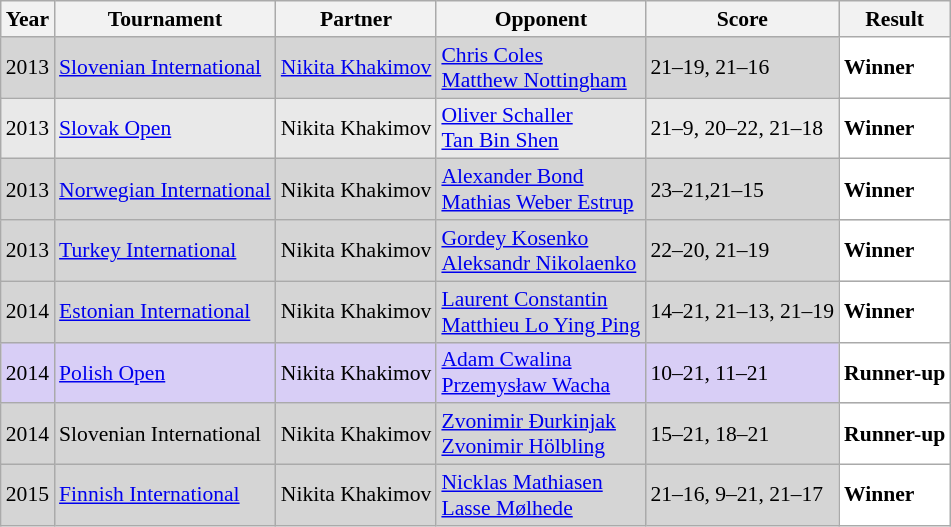<table class="sortable wikitable" style="font-size: 90%;">
<tr>
<th>Year</th>
<th>Tournament</th>
<th>Partner</th>
<th>Opponent</th>
<th>Score</th>
<th>Result</th>
</tr>
<tr style="background:#D5D5D5">
<td align="center">2013</td>
<td align="left"><a href='#'>Slovenian International</a></td>
<td align="left"> <a href='#'>Nikita Khakimov</a></td>
<td align="left"> <a href='#'>Chris Coles</a><br> <a href='#'>Matthew Nottingham</a></td>
<td align="left">21–19, 21–16</td>
<td style="text-align:left; background:white"> <strong>Winner</strong></td>
</tr>
<tr style="background:#E9E9E9">
<td align="center">2013</td>
<td align="left"><a href='#'>Slovak Open</a></td>
<td align="left"> Nikita Khakimov</td>
<td align="left"> <a href='#'>Oliver Schaller</a><br> <a href='#'>Tan Bin Shen</a></td>
<td align="left">21–9, 20–22, 21–18</td>
<td style="text-align:left; background:white"> <strong>Winner</strong></td>
</tr>
<tr style="background:#D5D5D5">
<td align="center">2013</td>
<td align="left"><a href='#'>Norwegian International</a></td>
<td align="left"> Nikita Khakimov</td>
<td align="left"> <a href='#'>Alexander Bond</a><br> <a href='#'>Mathias Weber Estrup</a></td>
<td align="left">23–21,21–15</td>
<td style="text-align:left; background:white"> <strong>Winner</strong></td>
</tr>
<tr style="background:#D5D5D5">
<td align="center">2013</td>
<td align="left"><a href='#'>Turkey International</a></td>
<td align="left"> Nikita Khakimov</td>
<td align="left"> <a href='#'>Gordey Kosenko</a><br> <a href='#'>Aleksandr Nikolaenko</a></td>
<td align="left">22–20, 21–19</td>
<td style="text-align:left; background:white"> <strong>Winner</strong></td>
</tr>
<tr style="background:#D5D5D5">
<td align="center">2014</td>
<td align="left"><a href='#'>Estonian International</a></td>
<td align="left"> Nikita Khakimov</td>
<td align="left"> <a href='#'>Laurent Constantin</a><br> <a href='#'>Matthieu Lo Ying Ping</a></td>
<td align="left">14–21, 21–13, 21–19</td>
<td style="text-align:left; background:white"> <strong>Winner</strong></td>
</tr>
<tr style="background:#D8CEF6">
<td align="center">2014</td>
<td align="left"><a href='#'>Polish Open</a></td>
<td align="left"> Nikita Khakimov</td>
<td align="left"> <a href='#'>Adam Cwalina</a><br> <a href='#'>Przemysław Wacha</a></td>
<td align="left">10–21, 11–21</td>
<td style="text-align:left; background:white"> <strong>Runner-up</strong></td>
</tr>
<tr style="background:#D5D5D5">
<td align="center">2014</td>
<td align="left">Slovenian International</td>
<td align="left"> Nikita Khakimov</td>
<td align="left"> <a href='#'>Zvonimir Đurkinjak</a><br> <a href='#'>Zvonimir Hölbling</a></td>
<td align="left">15–21, 18–21</td>
<td style="text-align:left; background:white"> <strong>Runner-up</strong></td>
</tr>
<tr style="background:#D5D5D5">
<td align="center">2015</td>
<td align="left"><a href='#'>Finnish International</a></td>
<td align="left"> Nikita Khakimov</td>
<td align="left"> <a href='#'>Nicklas Mathiasen</a><br> <a href='#'>Lasse Mølhede</a></td>
<td align="left">21–16, 9–21, 21–17</td>
<td style="text-align:left; background:white"> <strong>Winner</strong></td>
</tr>
</table>
